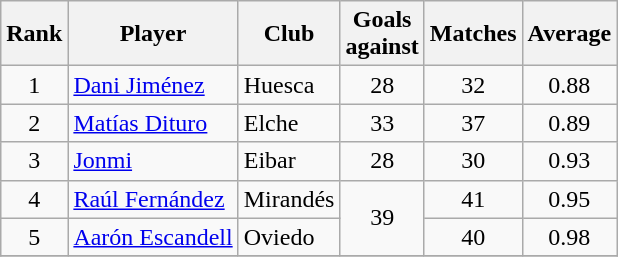<table class="wikitable" style="text-align:center">
<tr>
<th>Rank</th>
<th>Player</th>
<th>Club</th>
<th>Goals<br>against</th>
<th>Matches</th>
<th>Average</th>
</tr>
<tr>
<td>1</td>
<td align=left> <a href='#'>Dani Jiménez</a></td>
<td align=left>Huesca</td>
<td>28</td>
<td>32</td>
<td>0.88</td>
</tr>
<tr>
<td>2</td>
<td align="left"> <a href='#'>Matías Dituro</a></td>
<td align=left>Elche</td>
<td>33</td>
<td>37</td>
<td>0.89</td>
</tr>
<tr>
<td>3</td>
<td align=left> <a href='#'>Jonmi</a></td>
<td align=left>Eibar</td>
<td>28</td>
<td>30</td>
<td>0.93</td>
</tr>
<tr>
<td>4</td>
<td align=left> <a href='#'>Raúl Fernández</a></td>
<td align=left>Mirandés</td>
<td rowspan=2>39</td>
<td>41</td>
<td>0.95</td>
</tr>
<tr>
<td>5</td>
<td align=left> <a href='#'>Aarón Escandell</a></td>
<td align=left>Oviedo</td>
<td>40</td>
<td>0.98</td>
</tr>
<tr>
</tr>
</table>
